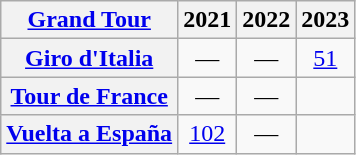<table class="wikitable plainrowheaders">
<tr>
<th scope="col"><a href='#'>Grand Tour</a></th>
<th scope="col">2021</th>
<th scope="col">2022</th>
<th scope="col">2023</th>
</tr>
<tr style="text-align:center;">
<th scope="row"> <a href='#'>Giro d'Italia</a></th>
<td>—</td>
<td>—</td>
<td><a href='#'>51</a></td>
</tr>
<tr style="text-align:center;">
<th scope="row"> <a href='#'>Tour de France</a></th>
<td>—</td>
<td>—</td>
<td></td>
</tr>
<tr style="text-align:center;">
<th scope="row"> <a href='#'>Vuelta a España</a></th>
<td><a href='#'>102</a></td>
<td>—</td>
<td></td>
</tr>
</table>
